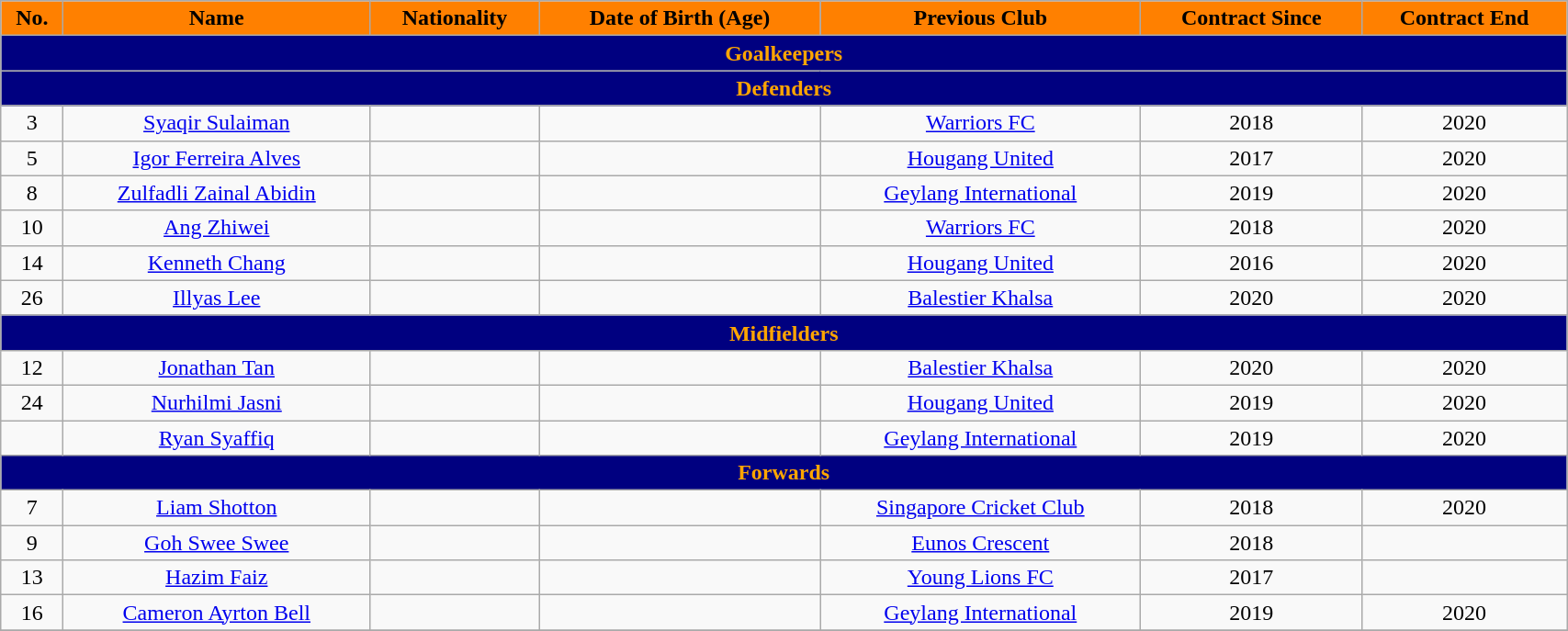<table class="wikitable" style="text-align:center; font-size:100%; width:90%;">
<tr>
<th style="background:#FF8000; color:black; text-align:center;">No.</th>
<th style="background:#FF8000; color:black; text-align:center;">Name</th>
<th style="background:#FF8000; color:black; text-align:center;">Nationality</th>
<th style="background:#FF8000; color:black; text-align:center;">Date of Birth (Age)</th>
<th style="background:#FF8000; color:black; text-align:center;">Previous Club</th>
<th style="background:#FF8000; color:black; text-align:center;">Contract Since</th>
<th style="background:#FF8000; color:black; text-align:center;">Contract End</th>
</tr>
<tr>
<th colspan="8" style="background:navy; color:orange; text-align:center;">Goalkeepers</th>
</tr>
<tr>
<th colspan="8" style="background:navy; color:orange; text-align:center">Defenders</th>
</tr>
<tr>
<td>3</td>
<td><a href='#'>Syaqir Sulaiman</a></td>
<td></td>
<td></td>
<td> <a href='#'>Warriors FC</a></td>
<td>2018</td>
<td>2020</td>
</tr>
<tr>
<td>5</td>
<td><a href='#'>Igor Ferreira Alves</a></td>
<td></td>
<td></td>
<td> <a href='#'>Hougang United</a></td>
<td>2017</td>
<td>2020</td>
</tr>
<tr>
<td>8</td>
<td><a href='#'>Zulfadli Zainal Abidin</a></td>
<td></td>
<td></td>
<td> <a href='#'>Geylang International</a></td>
<td>2019</td>
<td>2020</td>
</tr>
<tr>
<td>10</td>
<td><a href='#'>Ang Zhiwei</a></td>
<td></td>
<td></td>
<td> <a href='#'>Warriors FC</a></td>
<td>2018</td>
<td>2020</td>
</tr>
<tr>
<td>14</td>
<td><a href='#'>Kenneth Chang</a></td>
<td></td>
<td></td>
<td> <a href='#'>Hougang United</a></td>
<td>2016</td>
<td>2020</td>
</tr>
<tr>
<td>26</td>
<td><a href='#'>Illyas Lee</a></td>
<td></td>
<td></td>
<td> <a href='#'>Balestier Khalsa</a></td>
<td>2020</td>
<td>2020</td>
</tr>
<tr>
<th colspan="8" style="background:navy; color:orange; text-align:center">Midfielders</th>
</tr>
<tr>
<td>12</td>
<td><a href='#'>Jonathan Tan</a></td>
<td></td>
<td></td>
<td> <a href='#'>Balestier Khalsa</a></td>
<td>2020</td>
<td>2020</td>
</tr>
<tr>
<td>24</td>
<td><a href='#'>Nurhilmi Jasni</a></td>
<td></td>
<td></td>
<td> <a href='#'>Hougang United</a></td>
<td>2019</td>
<td>2020</td>
</tr>
<tr>
<td></td>
<td><a href='#'>Ryan Syaffiq</a></td>
<td></td>
<td></td>
<td> <a href='#'>Geylang International</a></td>
<td>2019</td>
<td>2020</td>
</tr>
<tr>
<th colspan="8" style="background:navy; color:orange; text-align:center">Forwards</th>
</tr>
<tr>
<td>7</td>
<td><a href='#'>Liam Shotton</a></td>
<td></td>
<td></td>
<td> <a href='#'>Singapore Cricket Club</a></td>
<td>2018</td>
<td>2020</td>
</tr>
<tr>
<td>9</td>
<td><a href='#'>Goh Swee Swee</a></td>
<td></td>
<td></td>
<td> <a href='#'>Eunos Crescent</a></td>
<td>2018</td>
<td></td>
</tr>
<tr>
<td>13</td>
<td><a href='#'>Hazim Faiz</a></td>
<td></td>
<td></td>
<td> <a href='#'>Young Lions FC</a></td>
<td>2017</td>
<td></td>
</tr>
<tr>
<td>16</td>
<td><a href='#'>Cameron Ayrton Bell</a></td>
<td></td>
<td></td>
<td> <a href='#'>Geylang International</a></td>
<td>2019</td>
<td>2020</td>
</tr>
<tr>
</tr>
</table>
